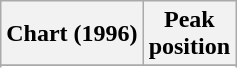<table class="wikitable plainrowheaders sortable">
<tr>
<th scope="col">Chart (1996)</th>
<th scope="col">Peak<br>position</th>
</tr>
<tr>
</tr>
<tr>
</tr>
<tr>
</tr>
<tr>
</tr>
<tr>
</tr>
<tr>
</tr>
<tr>
</tr>
</table>
